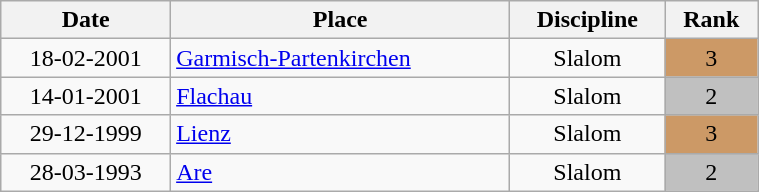<table class="wikitable" width=40% style="font-size:100%; text-align:center;">
<tr>
<th>Date</th>
<th>Place</th>
<th>Discipline</th>
<th>Rank</th>
</tr>
<tr>
<td>18-02-2001</td>
<td align=left> <a href='#'>Garmisch-Partenkirchen</a></td>
<td>Slalom</td>
<td bgcolor=cc9966>3</td>
</tr>
<tr>
<td>14-01-2001</td>
<td align=left> <a href='#'>Flachau</a></td>
<td>Slalom</td>
<td bgcolor=silver>2</td>
</tr>
<tr>
<td>29-12-1999</td>
<td align=left> <a href='#'>Lienz</a></td>
<td>Slalom</td>
<td bgcolor=cc9966>3</td>
</tr>
<tr>
<td>28-03-1993</td>
<td align=left> <a href='#'>Are</a></td>
<td>Slalom</td>
<td bgcolor=silver>2</td>
</tr>
</table>
